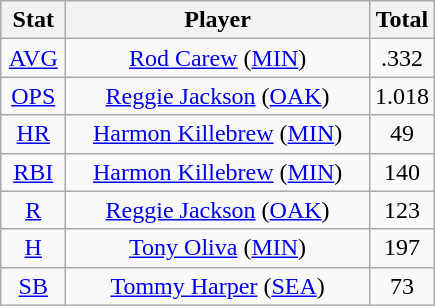<table class="wikitable" style="text-align:center;">
<tr>
<th style="width:15%;">Stat</th>
<th>Player</th>
<th style="width:15%;">Total</th>
</tr>
<tr>
<td><a href='#'>AVG</a></td>
<td><a href='#'>Rod Carew</a> (<a href='#'>MIN</a>)</td>
<td>.332</td>
</tr>
<tr>
<td><a href='#'>OPS</a></td>
<td><a href='#'>Reggie Jackson</a> (<a href='#'>OAK</a>)</td>
<td>1.018</td>
</tr>
<tr>
<td><a href='#'>HR</a></td>
<td><a href='#'>Harmon Killebrew</a> (<a href='#'>MIN</a>)</td>
<td>49</td>
</tr>
<tr>
<td><a href='#'>RBI</a></td>
<td><a href='#'>Harmon Killebrew</a> (<a href='#'>MIN</a>)</td>
<td>140</td>
</tr>
<tr>
<td><a href='#'>R</a></td>
<td><a href='#'>Reggie Jackson</a> (<a href='#'>OAK</a>)</td>
<td>123</td>
</tr>
<tr>
<td><a href='#'>H</a></td>
<td><a href='#'>Tony Oliva</a> (<a href='#'>MIN</a>)</td>
<td>197</td>
</tr>
<tr>
<td><a href='#'>SB</a></td>
<td><a href='#'>Tommy Harper</a> (<a href='#'>SEA</a>)</td>
<td>73</td>
</tr>
</table>
